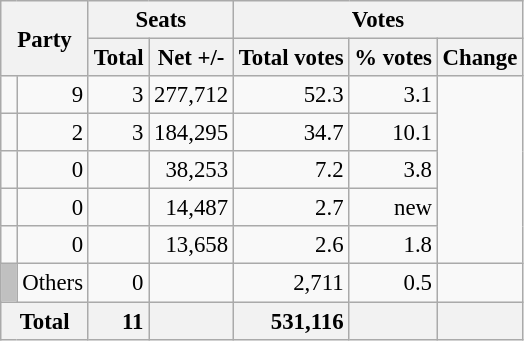<table class="wikitable" style="text-align:right; font-size:95%;">
<tr>
<th colspan="2" rowspan="2">Party</th>
<th colspan="2">Seats</th>
<th colspan="3">Votes</th>
</tr>
<tr>
<th>Total</th>
<th>Net +/-</th>
<th>Total votes</th>
<th>% votes</th>
<th>Change</th>
</tr>
<tr>
<td></td>
<td>9</td>
<td>3</td>
<td>277,712</td>
<td>52.3</td>
<td>3.1</td>
</tr>
<tr>
<td></td>
<td>2</td>
<td>3</td>
<td>184,295</td>
<td>34.7</td>
<td>10.1</td>
</tr>
<tr>
<td></td>
<td>0</td>
<td></td>
<td>38,253</td>
<td>7.2</td>
<td>3.8</td>
</tr>
<tr>
<td></td>
<td>0</td>
<td></td>
<td>14,487</td>
<td>2.7</td>
<td>new</td>
</tr>
<tr>
<td></td>
<td>0</td>
<td></td>
<td>13,658</td>
<td>2.6</td>
<td>1.8</td>
</tr>
<tr>
<td style="background:silver;"> </td>
<td align=left>Others</td>
<td>0</td>
<td></td>
<td>2,711</td>
<td>0.5</td>
<td></td>
</tr>
<tr>
<th colspan="2" style="background:#f2f2f2">Total</th>
<td style="background:#f2f2f2;"><strong>11</strong></td>
<td style="background:#f2f2f2;"></td>
<td style="background:#f2f2f2;"><strong>531,116</strong></td>
<td style="background:#f2f2f2;"></td>
<td style="background:#f2f2f2;"></td>
</tr>
</table>
